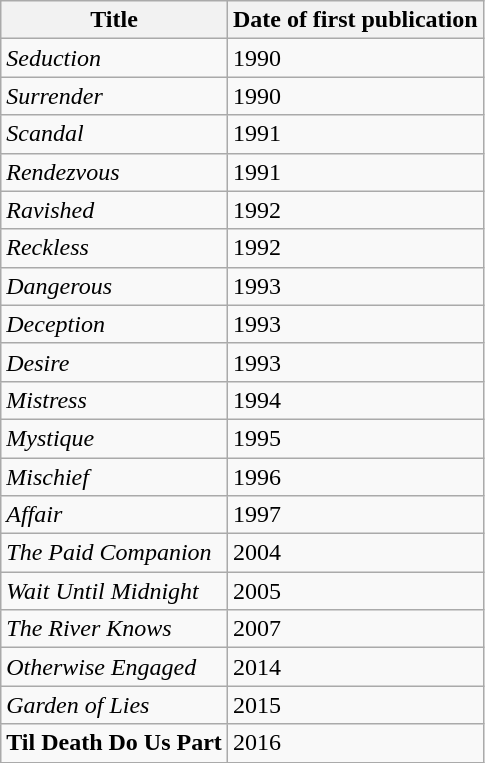<table class="wikitable sortable mw-collapsible">
<tr>
<th>Title</th>
<th>Date of first publication</th>
</tr>
<tr>
<td><em>Seduction</em></td>
<td>1990</td>
</tr>
<tr>
<td><em>Surrender</em></td>
<td>1990</td>
</tr>
<tr>
<td><em>Scandal</em></td>
<td>1991</td>
</tr>
<tr>
<td><em>Rendezvous</em></td>
<td>1991</td>
</tr>
<tr>
<td><em>Ravished</em></td>
<td>1992</td>
</tr>
<tr>
<td><em>Reckless</em></td>
<td>1992</td>
</tr>
<tr>
<td><em>Dangerous</em></td>
<td>1993</td>
</tr>
<tr>
<td><em>Deception</em></td>
<td>1993</td>
</tr>
<tr>
<td><em>Desire</em></td>
<td>1993</td>
</tr>
<tr>
<td><em>Mistress</em></td>
<td>1994</td>
</tr>
<tr>
<td><em>Mystique</em></td>
<td>1995</td>
</tr>
<tr>
<td><em>Mischief</em></td>
<td>1996</td>
</tr>
<tr>
<td><em>Affair</em></td>
<td>1997</td>
</tr>
<tr>
<td><em>The Paid Companion</em></td>
<td>2004</td>
</tr>
<tr>
<td><em>Wait Until Midnight</em></td>
<td>2005</td>
</tr>
<tr>
<td><em>The River Knows</em></td>
<td>2007</td>
</tr>
<tr>
<td><em>Otherwise Engaged</em></td>
<td>2014</td>
</tr>
<tr>
<td><em>Garden of Lies</em></td>
<td>2015</td>
</tr>
<tr>
<td><strong>Til Death Do Us Part<em></td>
<td>2016</td>
</tr>
</table>
